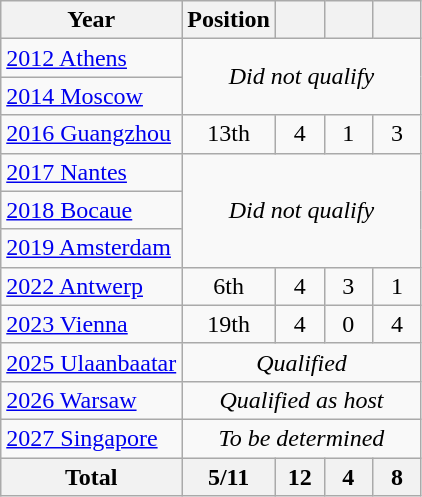<table class="wikitable" style="text-align: center;">
<tr>
<th>Year</th>
<th>Position</th>
<th width=25px></th>
<th width=25px></th>
<th width=25px></th>
</tr>
<tr>
<td style="text-align:left;"> <a href='#'>2012 Athens</a></td>
<td colspan=4 rowspan=2><em>Did not qualify</em></td>
</tr>
<tr>
<td style="text-align:left;"> <a href='#'>2014 Moscow</a></td>
</tr>
<tr>
<td style="text-align:left;"> <a href='#'>2016 Guangzhou</a></td>
<td>13th</td>
<td>4</td>
<td>1</td>
<td>3</td>
</tr>
<tr>
<td style="text-align:left;"> <a href='#'>2017 Nantes</a></td>
<td colspan=4 rowspan=3><em>Did not qualify</em></td>
</tr>
<tr>
<td style="text-align:left;"> <a href='#'>2018 Bocaue</a></td>
</tr>
<tr>
<td style="text-align:left;"> <a href='#'>2019 Amsterdam</a></td>
</tr>
<tr>
<td style="text-align:left;"> <a href='#'>2022 Antwerp</a></td>
<td>6th</td>
<td>4</td>
<td>3</td>
<td>1</td>
</tr>
<tr>
<td style="text-align:left;"> <a href='#'>2023 Vienna</a></td>
<td>19th</td>
<td>4</td>
<td>0</td>
<td>4</td>
</tr>
<tr>
<td style="text-align:left;"> <a href='#'>2025 Ulaanbaatar</a></td>
<td colspan=4><em>Qualified</em></td>
</tr>
<tr>
<td style="text-align:left;"> <a href='#'>2026 Warsaw</a></td>
<td colspan=4><em>Qualified as host</em></td>
</tr>
<tr>
<td style="text-align:left;"> <a href='#'>2027 Singapore</a></td>
<td colspan=4><em>To be determined</em></td>
</tr>
<tr>
<th>Total</th>
<th>5/11</th>
<th>12</th>
<th>4</th>
<th>8</th>
</tr>
</table>
